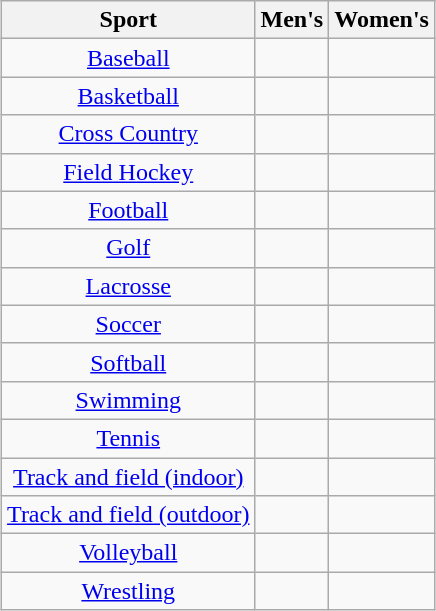<table class="wikitable" style="margin:auto; text-align:center">
<tr>
<th>Sport</th>
<th>Men's</th>
<th>Women's</th>
</tr>
<tr>
<td><a href='#'>Baseball</a></td>
<td></td>
<td></td>
</tr>
<tr>
<td><a href='#'>Basketball</a></td>
<td></td>
<td></td>
</tr>
<tr>
<td><a href='#'>Cross Country</a></td>
<td></td>
<td></td>
</tr>
<tr>
<td><a href='#'>Field Hockey</a></td>
<td></td>
<td></td>
</tr>
<tr>
<td><a href='#'>Football</a></td>
<td></td>
<td></td>
</tr>
<tr>
<td><a href='#'>Golf</a></td>
<td></td>
<td></td>
</tr>
<tr>
<td><a href='#'>Lacrosse</a></td>
<td></td>
<td></td>
</tr>
<tr>
<td><a href='#'>Soccer</a></td>
<td></td>
<td></td>
</tr>
<tr>
<td><a href='#'>Softball</a></td>
<td></td>
<td></td>
</tr>
<tr>
<td><a href='#'>Swimming</a></td>
<td></td>
<td></td>
</tr>
<tr>
<td><a href='#'>Tennis</a></td>
<td></td>
<td></td>
</tr>
<tr>
<td><a href='#'>Track and field (indoor)</a></td>
<td></td>
<td></td>
</tr>
<tr>
<td><a href='#'>Track and field (outdoor)</a></td>
<td></td>
<td></td>
</tr>
<tr>
<td><a href='#'>Volleyball</a></td>
<td></td>
<td></td>
</tr>
<tr>
<td><a href='#'>Wrestling</a></td>
<td></td>
<td></td>
</tr>
</table>
